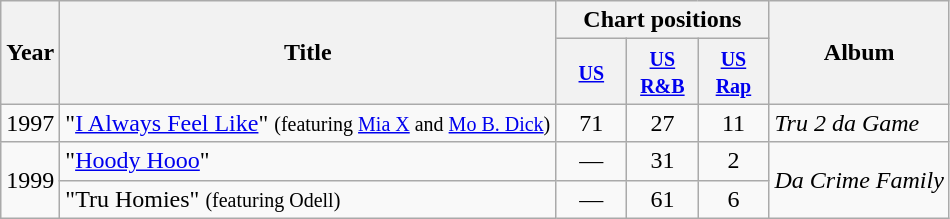<table class="wikitable">
<tr>
<th rowspan="2">Year</th>
<th rowspan="2">Title</th>
<th colspan="3">Chart positions</th>
<th rowspan="2">Album</th>
</tr>
<tr>
<th width="40"><small><a href='#'>US</a></small></th>
<th width="40"><small><a href='#'>US R&B</a></small></th>
<th width="40"><small><a href='#'>US Rap</a></small></th>
</tr>
<tr>
<td align="center">1997</td>
<td align="left">"<a href='#'>I Always Feel Like</a>" <small>(featuring <a href='#'>Mia X</a> and <a href='#'>Mo B. Dick</a>)</small></td>
<td align="center">71</td>
<td align="center">27</td>
<td align="center">11</td>
<td align="left"><em>Tru 2 da Game</em></td>
</tr>
<tr>
<td align="center" rowspan="2">1999</td>
<td align="left">"<a href='#'>Hoody Hooo</a>"</td>
<td align="center">—</td>
<td align="center">31</td>
<td align="center">2</td>
<td align="left" rowspan="2"><em>Da Crime Family</em></td>
</tr>
<tr>
<td align="left">"Tru Homies" <small>(featuring Odell)</small></td>
<td align="center">—</td>
<td align="center">61</td>
<td align="center">6</td>
</tr>
</table>
